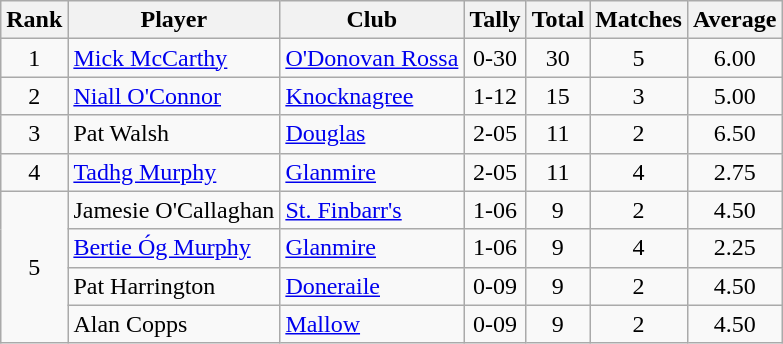<table class="wikitable">
<tr>
<th>Rank</th>
<th>Player</th>
<th>Club</th>
<th>Tally</th>
<th>Total</th>
<th>Matches</th>
<th>Average</th>
</tr>
<tr>
<td rowspan="1" style="text-align:center;">1</td>
<td><a href='#'>Mick McCarthy</a></td>
<td><a href='#'>O'Donovan Rossa</a></td>
<td align=center>0-30</td>
<td align=center>30</td>
<td align=center>5</td>
<td align=center>6.00</td>
</tr>
<tr>
<td rowspan="1" style="text-align:center;">2</td>
<td><a href='#'>Niall O'Connor</a></td>
<td><a href='#'>Knocknagree</a></td>
<td align=center>1-12</td>
<td align=center>15</td>
<td align=center>3</td>
<td align=center>5.00</td>
</tr>
<tr>
<td rowspan="1" style="text-align:center;">3</td>
<td>Pat Walsh</td>
<td><a href='#'>Douglas</a></td>
<td align=center>2-05</td>
<td align=center>11</td>
<td align=center>2</td>
<td align=center>6.50</td>
</tr>
<tr>
<td rowspan="1" style="text-align:center;">4</td>
<td><a href='#'>Tadhg Murphy</a></td>
<td><a href='#'>Glanmire</a></td>
<td align=center>2-05</td>
<td align=center>11</td>
<td align=center>4</td>
<td align=center>2.75</td>
</tr>
<tr>
<td rowspan="4" style="text-align:center;">5</td>
<td>Jamesie O'Callaghan</td>
<td><a href='#'>St. Finbarr's</a></td>
<td align=center>1-06</td>
<td align=center>9</td>
<td align=center>2</td>
<td align=center>4.50</td>
</tr>
<tr>
<td><a href='#'>Bertie Óg Murphy</a></td>
<td><a href='#'>Glanmire</a></td>
<td align=center>1-06</td>
<td align=center>9</td>
<td align=center>4</td>
<td align=center>2.25</td>
</tr>
<tr>
<td>Pat Harrington</td>
<td><a href='#'>Doneraile</a></td>
<td align=center>0-09</td>
<td align=center>9</td>
<td align=center>2</td>
<td align=center>4.50</td>
</tr>
<tr>
<td>Alan Copps</td>
<td><a href='#'>Mallow</a></td>
<td align=center>0-09</td>
<td align=center>9</td>
<td align=center>2</td>
<td align=center>4.50</td>
</tr>
</table>
